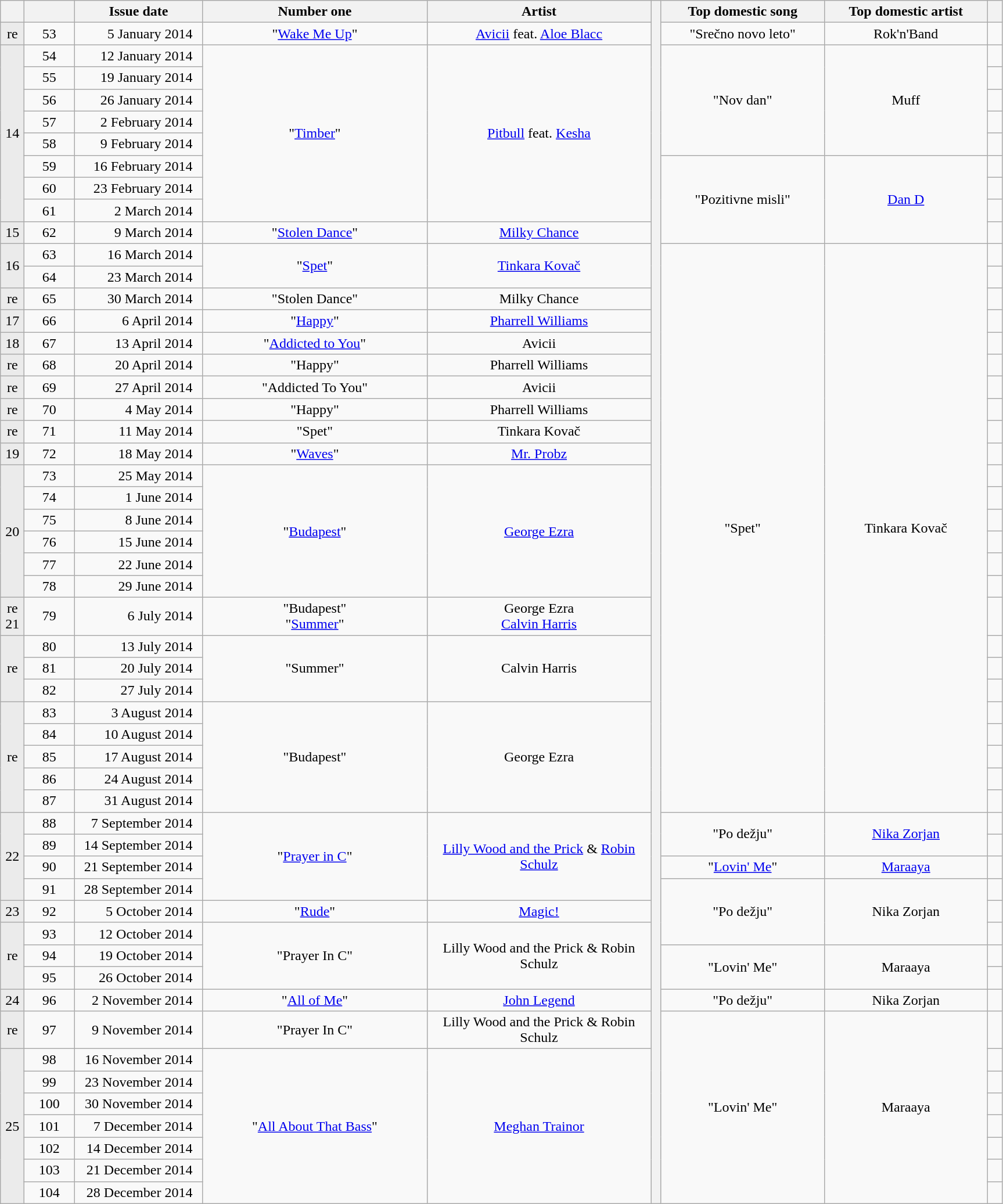<table class="wikitable plainrowheaders" border-collapse:collapse;" text-align:center;">
<tr>
<th width=20></th>
<th width=50></th>
<th width=140>Issue date</th>
<th width=250>Number one</th>
<th width=250>Artist</th>
<th rowspan=53> </th>
<th width=180>Top domestic song</th>
<th width=180>Top domestic artist</th>
<th width=10></th>
</tr>
<tr align=center>
<td bgcolor=#EBEBEB align=center>re</td>
<td align=center>53</td>
<td align=right>5 January 2014  </td>
<td>"<a href='#'>Wake Me Up</a>"</td>
<td><a href='#'>Avicii</a> feat. <a href='#'>Aloe Blacc</a></td>
<td>"Srečno novo leto"</td>
<td>Rok'n'Band</td>
<td></td>
</tr>
<tr align=center>
<td bgcolor=#EBEBEB align=center rowspan=8>14</td>
<td align=center>54</td>
<td align=right>12 January 2014  </td>
<td rowspan=8>"<a href='#'>Timber</a>"</td>
<td rowspan=8><a href='#'>Pitbull</a> feat. <a href='#'>Kesha</a></td>
<td rowspan=5>"Nov dan"</td>
<td rowspan=5>Muff</td>
<td></td>
</tr>
<tr align=center>
<td align=center>55</td>
<td align=right>19 January 2014  </td>
<td></td>
</tr>
<tr align=center>
<td align=center>56</td>
<td align=right>26 January 2014  </td>
<td></td>
</tr>
<tr align=center>
<td align=center>57</td>
<td align=right>2 February 2014  </td>
<td></td>
</tr>
<tr align=center>
<td align=center>58</td>
<td align=right>9 February 2014  </td>
<td></td>
</tr>
<tr align=center>
<td align=center>59</td>
<td align=right>16 February 2014  </td>
<td rowspan=4>"Pozitivne misli"</td>
<td rowspan=4><a href='#'>Dan D</a></td>
<td></td>
</tr>
<tr align=center>
<td align=center>60</td>
<td align=right>23 February 2014  </td>
<td></td>
</tr>
<tr align=center>
<td align=center>61</td>
<td align=right>2 March 2014  </td>
<td></td>
</tr>
<tr align=center>
<td bgcolor=#EBEBEB align=center>15</td>
<td align=center>62</td>
<td align=right>9 March 2014  </td>
<td>"<a href='#'>Stolen Dance</a>"</td>
<td><a href='#'>Milky Chance</a></td>
<td></td>
</tr>
<tr align=center>
<td bgcolor=#EBEBEB align=center rowspan=2>16</td>
<td align=center>63</td>
<td align=right>16 March 2014  </td>
<td rowspan=2>"<a href='#'>Spet</a>"</td>
<td rowspan=2><a href='#'>Tinkara Kovač</a></td>
<td rowspan=25>"Spet"</td>
<td rowspan=25>Tinkara Kovač</td>
<td></td>
</tr>
<tr align=center>
<td align=center>64</td>
<td align=right>23 March 2014  </td>
<td></td>
</tr>
<tr align=center>
<td bgcolor=#EBEBEB align=center>re</td>
<td align=center>65</td>
<td align=right>30 March 2014  </td>
<td>"Stolen Dance"</td>
<td>Milky Chance</td>
<td></td>
</tr>
<tr align=center>
<td bgcolor=#EBEBEB align=center>17</td>
<td align=center>66</td>
<td align=right>6 April 2014  </td>
<td>"<a href='#'>Happy</a>"</td>
<td><a href='#'>Pharrell Williams</a></td>
<td></td>
</tr>
<tr align=center>
<td bgcolor=#EBEBEB align=center>18</td>
<td align=center>67</td>
<td align=right>13 April 2014  </td>
<td>"<a href='#'>Addicted to You</a>"</td>
<td>Avicii</td>
<td></td>
</tr>
<tr align=center>
<td bgcolor=#EBEBEB align=center>re</td>
<td align=center>68</td>
<td align=right>20 April 2014  </td>
<td>"Happy"</td>
<td>Pharrell Williams</td>
<td></td>
</tr>
<tr align=center>
<td bgcolor=#EBEBEB align=center>re</td>
<td align=center>69</td>
<td align=right>27 April 2014  </td>
<td>"Addicted To You"</td>
<td>Avicii</td>
<td></td>
</tr>
<tr align=center>
<td bgcolor=#EBEBEB align=center>re</td>
<td align=center>70</td>
<td align=right>4 May 2014  </td>
<td>"Happy"</td>
<td>Pharrell Williams</td>
<td></td>
</tr>
<tr align=center>
<td bgcolor=#EBEBEB align=center>re</td>
<td align=center>71</td>
<td align=right>11 May 2014  </td>
<td>"Spet"</td>
<td>Tinkara Kovač</td>
<td></td>
</tr>
<tr align=center>
<td bgcolor=#EBEBEB align=center>19</td>
<td align=center>72</td>
<td align=right>18 May 2014  </td>
<td>"<a href='#'>Waves</a>"</td>
<td><a href='#'>Mr. Probz</a></td>
<td></td>
</tr>
<tr align=center>
<td bgcolor=#EBEBEB align=center rowspan=6>20</td>
<td align=center>73</td>
<td align=right>25 May 2014  </td>
<td rowspan=6>"<a href='#'>Budapest</a>"</td>
<td rowspan=6><a href='#'>George Ezra</a></td>
<td></td>
</tr>
<tr align=center>
<td align=center>74</td>
<td align=right>1 June 2014  </td>
<td></td>
</tr>
<tr align=center>
<td align=center>75</td>
<td align=right>8 June 2014  </td>
<td></td>
</tr>
<tr align=center>
<td align=center>76</td>
<td align=right>15 June 2014  </td>
<td></td>
</tr>
<tr align=center>
<td align=center>77</td>
<td align=right>22 June 2014  </td>
<td></td>
</tr>
<tr align=center>
<td align=center>78</td>
<td align=right>29 June 2014  </td>
<td></td>
</tr>
<tr align=center>
<td bgcolor=#EBEBEB align=center>re<br>21</td>
<td align=center>79</td>
<td align=right>6 July 2014  </td>
<td>"Budapest"<br>"<a href='#'>Summer</a>"</td>
<td>George Ezra<br><a href='#'>Calvin Harris</a></td>
<td></td>
</tr>
<tr align=center>
<td bgcolor=#EBEBEB align=center rowspan=3>re</td>
<td align=center>80</td>
<td align=right>13 July 2014  </td>
<td rowspan=3>"Summer"</td>
<td rowspan=3>Calvin Harris</td>
<td></td>
</tr>
<tr align=center>
<td align=center>81</td>
<td align=right>20 July 2014  </td>
<td></td>
</tr>
<tr align=center>
<td align=center>82</td>
<td align=right>27 July 2014  </td>
<td></td>
</tr>
<tr align=center>
<td bgcolor=#EBEBEB align=center rowspan=5>re</td>
<td align=center>83</td>
<td align=right>3 August 2014  </td>
<td rowspan=5>"Budapest"</td>
<td rowspan=5>George Ezra</td>
<td></td>
</tr>
<tr align=center>
<td align=center>84</td>
<td align=right>10 August 2014  </td>
<td></td>
</tr>
<tr align=center>
<td align=center>85</td>
<td align=right>17 August 2014  </td>
<td></td>
</tr>
<tr align=center>
<td align=center>86</td>
<td align=right>24 August 2014  </td>
<td></td>
</tr>
<tr align=center>
<td align=center>87</td>
<td align=right>31 August 2014  </td>
<td></td>
</tr>
<tr align=center>
<td bgcolor=#EBEBEB align=center rowspan=4>22</td>
<td align=center>88</td>
<td align=right>7 September 2014  </td>
<td rowspan=4>"<a href='#'>Prayer in C</a>"</td>
<td rowspan=4><a href='#'>Lilly Wood and the Prick</a> & <a href='#'>Robin Schulz</a></td>
<td rowspan=2>"Po dežju"</td>
<td rowspan=2><a href='#'>Nika Zorjan</a></td>
<td></td>
</tr>
<tr align=center>
<td align=center>89</td>
<td align=right>14 September 2014  </td>
<td></td>
</tr>
<tr align=center>
<td align=center>90</td>
<td align=right>21 September 2014  </td>
<td>"<a href='#'>Lovin' Me</a>"</td>
<td><a href='#'>Maraaya</a></td>
<td></td>
</tr>
<tr align=center>
<td align=center>91</td>
<td align=right>28 September 2014  </td>
<td rowspan=3>"Po dežju"</td>
<td rowspan=3>Nika Zorjan</td>
<td></td>
</tr>
<tr align=center>
<td bgcolor=#EBEBEB align=center>23</td>
<td align=center>92</td>
<td align=right>5 October 2014  </td>
<td>"<a href='#'>Rude</a>"</td>
<td><a href='#'>Magic!</a></td>
<td></td>
</tr>
<tr align=center>
<td bgcolor=#EBEBEB align=center rowspan=3>re</td>
<td align=center>93</td>
<td align=right>12 October 2014  </td>
<td rowspan=3>"Prayer In C"</td>
<td rowspan=3>Lilly Wood and the Prick & Robin Schulz</td>
<td></td>
</tr>
<tr align=center>
<td align=center>94</td>
<td align=right>19 October 2014  </td>
<td rowspan=2>"Lovin' Me"</td>
<td rowspan=2>Maraaya</td>
<td></td>
</tr>
<tr align=center>
<td align=center>95</td>
<td align=right>26 October 2014  </td>
<td></td>
</tr>
<tr align=center>
<td bgcolor=#EBEBEB align=center>24</td>
<td align=center>96</td>
<td align=right>2 November 2014  </td>
<td>"<a href='#'>All of Me</a>"</td>
<td><a href='#'>John Legend</a></td>
<td>"Po dežju"</td>
<td>Nika Zorjan</td>
<td></td>
</tr>
<tr align=center>
<td bgcolor=#EBEBEB align=center>re</td>
<td align=center>97</td>
<td align=right>9 November 2014  </td>
<td>"Prayer In C"</td>
<td>Lilly Wood and the Prick & Robin Schulz</td>
<td rowspan=8>"Lovin' Me"</td>
<td rowspan=8>Maraaya</td>
<td></td>
</tr>
<tr align=center>
<td bgcolor=#EBEBEB align=center rowspan=7>25</td>
<td align=center>98</td>
<td align=right>16 November 2014  </td>
<td rowspan=7>"<a href='#'>All About That Bass</a>"</td>
<td rowspan=7><a href='#'>Meghan Trainor</a></td>
<td></td>
</tr>
<tr align=center>
<td align=center>99</td>
<td align=right>23 November 2014  </td>
<td></td>
</tr>
<tr align=center>
<td align=center>100</td>
<td align=right>30 November 2014  </td>
<td></td>
</tr>
<tr align=center>
<td align=center>101</td>
<td align=right>7 December 2014  </td>
<td></td>
</tr>
<tr align=center>
<td align=center>102</td>
<td align=right>14 December 2014  </td>
<td></td>
</tr>
<tr align=center>
<td align=center>103</td>
<td align=right>21 December 2014  </td>
<td></td>
</tr>
<tr align=center>
<td align=center>104</td>
<td align=right>28 December 2014  </td>
<td></td>
</tr>
</table>
